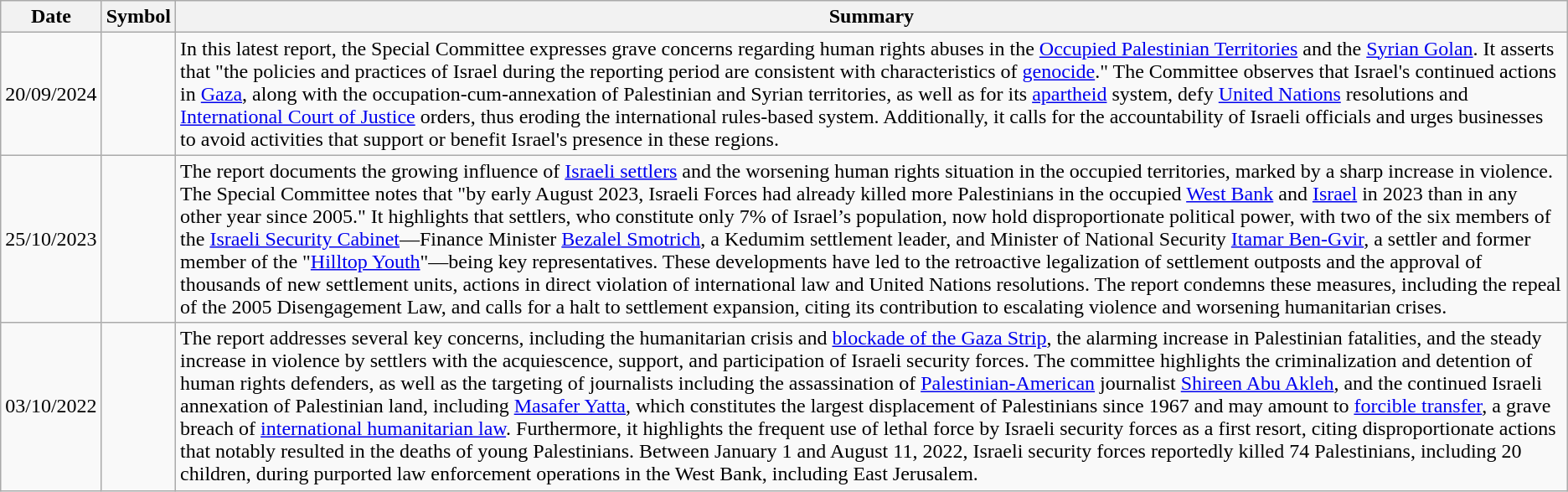<table class="wikitable">
<tr>
<th>Date</th>
<th>Symbol</th>
<th>Summary</th>
</tr>
<tr>
<td>20/09/2024</td>
<td></td>
<td>In this latest report, the Special Committee expresses grave concerns regarding human rights abuses in the <a href='#'>Occupied Palestinian Territories</a> and the <a href='#'>Syrian Golan</a>. It asserts that "the policies and practices of Israel during the reporting period are consistent with characteristics of <a href='#'>genocide</a>." The Committee observes that Israel's continued actions in <a href='#'>Gaza</a>, along with the occupation-cum-annexation of Palestinian and Syrian territories, as well as for its <a href='#'>apartheid</a> system, defy <a href='#'>United Nations</a> resolutions and <a href='#'>International Court of Justice</a> orders, thus eroding the international rules-based system. Additionally, it calls for the accountability of Israeli officials and urges businesses to avoid activities that support or benefit Israel's presence in these regions.</td>
</tr>
<tr>
<td>25/10/2023</td>
<td></td>
<td>The report documents the growing influence of <a href='#'>Israeli settlers</a> and the worsening human rights situation in the occupied territories, marked by a sharp increase in violence. The Special Committee notes that "by early August 2023, Israeli Forces had already killed more Palestinians in the occupied <a href='#'>West Bank</a> and <a href='#'>Israel</a> in 2023 than in any other year since 2005." It highlights that settlers, who constitute only 7% of Israel’s population, now hold disproportionate political power, with two of the six members of the <a href='#'>Israeli Security Cabinet</a>—Finance Minister <a href='#'>Bezalel Smotrich</a>, a Kedumim settlement leader, and Minister of National Security <a href='#'>Itamar Ben-Gvir</a>, a settler and former member of the "<a href='#'>Hilltop Youth</a>"—being key representatives. These developments have led to the retroactive legalization of settlement outposts and the approval of thousands of new settlement units, actions in direct violation of international law and United Nations resolutions. The report condemns these measures, including the repeal of the 2005 Disengagement Law, and calls for a halt to settlement expansion, citing its contribution to escalating violence and worsening humanitarian crises.</td>
</tr>
<tr>
<td>03/10/2022</td>
<td></td>
<td>The report addresses several key concerns, including the humanitarian crisis and <a href='#'>blockade of the Gaza Strip</a>, the alarming increase in Palestinian fatalities, and the steady increase in violence by settlers with the acquiescence, support, and participation of Israeli security forces. The committee highlights the criminalization and detention of human rights defenders, as well as the targeting of journalists including the assassination of <a href='#'>Palestinian-American</a> journalist <a href='#'>Shireen Abu Akleh</a>, and the continued Israeli annexation of Palestinian land, including <a href='#'>Masafer Yatta</a>, which constitutes the largest displacement of Palestinians since 1967 and may amount to <a href='#'>forcible transfer</a>, a grave breach of <a href='#'>international humanitarian law</a>.  Furthermore, it highlights the frequent use of lethal force by Israeli security forces as a first resort, citing disproportionate actions that notably resulted in the deaths of young Palestinians. Between January 1 and August 11, 2022, Israeli security forces reportedly killed 74 Palestinians, including 20 children, during purported law enforcement operations in the West Bank, including East Jerusalem.</td>
</tr>
</table>
